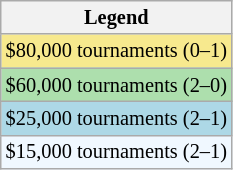<table class=wikitable style=font-size:85%>
<tr>
<th>Legend</th>
</tr>
<tr style="background:#f7e98e;">
<td>$80,000 tournaments (0–1)</td>
</tr>
<tr style="background:#addfad;">
<td>$60,000 tournaments (2–0)</td>
</tr>
<tr style="background:lightblue;">
<td>$25,000 tournaments (2–1)</td>
</tr>
<tr style="background:#f0f8ff;">
<td>$15,000 tournaments (2–1)</td>
</tr>
</table>
